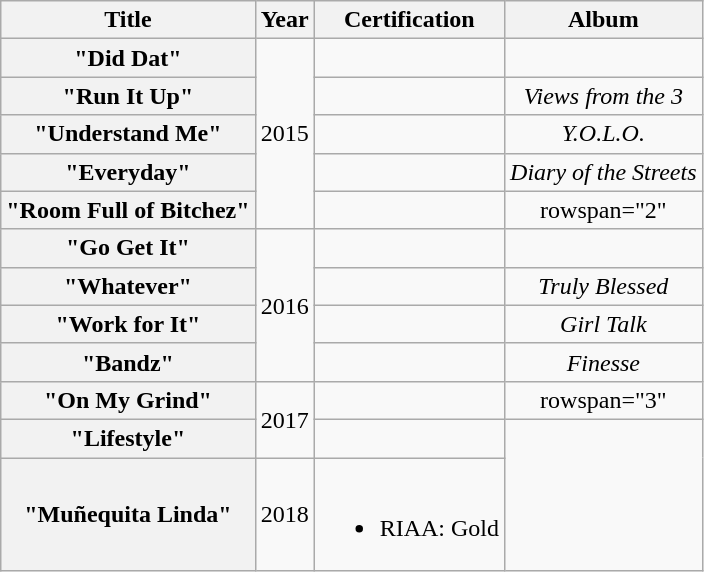<table class="wikitable plainrowheaders" style="text-align:center;">
<tr>
<th scope="col">Title</th>
<th scope="col">Year</th>
<th scope="col">Certification</th>
<th scope="col">Album</th>
</tr>
<tr>
<th scope="row">"Did Dat"<br></th>
<td rowspan="5">2015</td>
<td></td>
<td></td>
</tr>
<tr>
<th scope="row">"Run It Up"<br></th>
<td></td>
<td><em>Views from the 3</em></td>
</tr>
<tr>
<th scope="row">"Understand Me"<br></th>
<td></td>
<td><em>Y.O.L.O.</em></td>
</tr>
<tr>
<th scope="row">"Everyday"<br></th>
<td></td>
<td><em>Diary of the Streets</em></td>
</tr>
<tr>
<th scope="row">"Room Full of Bitchez"<br></th>
<td></td>
<td>rowspan="2" </td>
</tr>
<tr>
<th scope="row">"Go Get It"<br></th>
<td rowspan="4">2016</td>
<td></td>
</tr>
<tr>
<th scope="row">"Whatever"<br></th>
<td></td>
<td><em>Truly Blessed</em></td>
</tr>
<tr>
<th scope="row">"Work for It"<br></th>
<td></td>
<td><em>Girl Talk</em></td>
</tr>
<tr>
<th scope="row">"Bandz"<br></th>
<td></td>
<td><em>Finesse</em></td>
</tr>
<tr>
<th scope="row">"On My Grind"<br></th>
<td rowspan="2">2017</td>
<td></td>
<td>rowspan="3" </td>
</tr>
<tr>
<th scope="row">"Lifestyle"<br></th>
<td></td>
</tr>
<tr>
<th scope="row">"Muñequita Linda"<br></th>
<td>2018</td>
<td><br><ul><li>RIAA: Gold </li></ul></td>
</tr>
</table>
